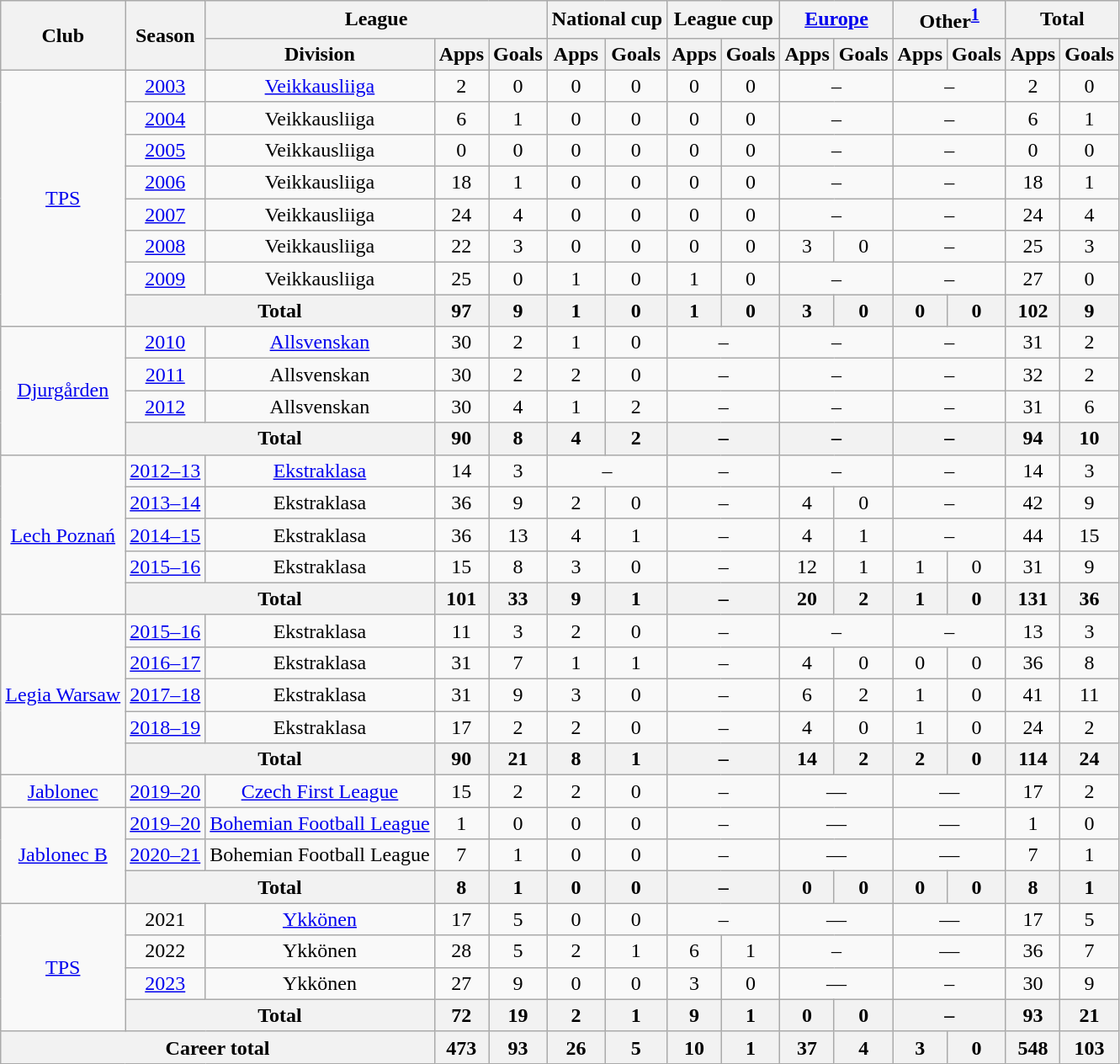<table class="wikitable" style="text-align: center;">
<tr>
<th rowspan="2">Club</th>
<th rowspan="2">Season</th>
<th colspan="3">League</th>
<th colspan="2">National cup</th>
<th colspan="2">League cup</th>
<th colspan="2"><a href='#'>Europe</a></th>
<th colspan="2">Other<sup><a href='#'>1</a></sup></th>
<th colspan="2">Total</th>
</tr>
<tr>
<th>Division</th>
<th>Apps</th>
<th>Goals</th>
<th>Apps</th>
<th>Goals</th>
<th>Apps</th>
<th>Goals</th>
<th>Apps</th>
<th>Goals</th>
<th>Apps</th>
<th>Goals</th>
<th>Apps</th>
<th>Goals</th>
</tr>
<tr>
<td rowspan=8><a href='#'>TPS</a></td>
<td><a href='#'>2003</a></td>
<td><a href='#'>Veikkausliiga</a></td>
<td>2</td>
<td>0</td>
<td>0</td>
<td>0</td>
<td>0</td>
<td>0</td>
<td colspan=2>–</td>
<td colspan=2>–</td>
<td>2</td>
<td>0</td>
</tr>
<tr>
<td><a href='#'>2004</a></td>
<td>Veikkausliiga</td>
<td>6</td>
<td>1</td>
<td>0</td>
<td>0</td>
<td>0</td>
<td>0</td>
<td colspan=2>–</td>
<td colspan=2>–</td>
<td>6</td>
<td>1</td>
</tr>
<tr>
<td><a href='#'>2005</a></td>
<td>Veikkausliiga</td>
<td>0</td>
<td>0</td>
<td>0</td>
<td>0</td>
<td>0</td>
<td>0</td>
<td colspan=2>–</td>
<td colspan=2>–</td>
<td>0</td>
<td>0</td>
</tr>
<tr>
<td><a href='#'>2006</a></td>
<td>Veikkausliiga</td>
<td>18</td>
<td>1</td>
<td>0</td>
<td>0</td>
<td>0</td>
<td>0</td>
<td colspan=2>–</td>
<td colspan=2>–</td>
<td>18</td>
<td>1</td>
</tr>
<tr>
<td><a href='#'>2007</a></td>
<td>Veikkausliiga</td>
<td>24</td>
<td>4</td>
<td>0</td>
<td>0</td>
<td>0</td>
<td>0</td>
<td colspan=2>–</td>
<td colspan=2>–</td>
<td>24</td>
<td>4</td>
</tr>
<tr>
<td><a href='#'>2008</a></td>
<td>Veikkausliiga</td>
<td>22</td>
<td>3</td>
<td>0</td>
<td>0</td>
<td>0</td>
<td>0</td>
<td>3</td>
<td>0</td>
<td colspan=2>–</td>
<td>25</td>
<td>3</td>
</tr>
<tr>
<td><a href='#'>2009</a></td>
<td>Veikkausliiga</td>
<td>25</td>
<td>0</td>
<td>1</td>
<td>0</td>
<td>1</td>
<td>0</td>
<td colspan=2>–</td>
<td colspan=2>–</td>
<td>27</td>
<td>0</td>
</tr>
<tr>
<th colspan=2>Total</th>
<th>97</th>
<th>9</th>
<th>1</th>
<th>0</th>
<th>1</th>
<th>0</th>
<th>3</th>
<th>0</th>
<th>0</th>
<th>0</th>
<th>102</th>
<th>9</th>
</tr>
<tr>
<td rowspan="4"><a href='#'>Djurgården</a></td>
<td><a href='#'>2010</a></td>
<td><a href='#'>Allsvenskan</a></td>
<td>30</td>
<td>2</td>
<td>1</td>
<td>0</td>
<td colspan="2">–</td>
<td colspan="2">–</td>
<td colspan=2>–</td>
<td>31</td>
<td>2</td>
</tr>
<tr>
<td><a href='#'>2011</a></td>
<td>Allsvenskan</td>
<td>30</td>
<td>2</td>
<td>2</td>
<td>0</td>
<td colspan="2">–</td>
<td colspan="2">–</td>
<td colspan=2>–</td>
<td>32</td>
<td>2</td>
</tr>
<tr>
<td><a href='#'>2012</a></td>
<td>Allsvenskan</td>
<td>30</td>
<td>4</td>
<td>1</td>
<td>2</td>
<td colspan="2">–</td>
<td colspan="2">–</td>
<td colspan=2>–</td>
<td>31</td>
<td>6</td>
</tr>
<tr>
<th colspan="2">Total</th>
<th>90</th>
<th>8</th>
<th>4</th>
<th>2</th>
<th colspan="2">–</th>
<th colspan="2">–</th>
<th colspan=2>–</th>
<th>94</th>
<th>10</th>
</tr>
<tr>
<td rowspan="5"><a href='#'>Lech Poznań</a></td>
<td><a href='#'>2012–13</a></td>
<td><a href='#'>Ekstraklasa</a></td>
<td>14</td>
<td>3</td>
<td colspan="2">–</td>
<td colspan="2">–</td>
<td colspan="2">–</td>
<td colspan=2>–</td>
<td>14</td>
<td>3</td>
</tr>
<tr>
<td><a href='#'>2013–14</a></td>
<td>Ekstraklasa</td>
<td>36</td>
<td>9</td>
<td>2</td>
<td>0</td>
<td colspan=2>–</td>
<td>4</td>
<td>0</td>
<td colspan="2">–</td>
<td>42</td>
<td>9</td>
</tr>
<tr>
<td><a href='#'>2014–15</a></td>
<td>Ekstraklasa</td>
<td>36</td>
<td>13</td>
<td>4</td>
<td>1</td>
<td colspan=2>–</td>
<td>4</td>
<td>1</td>
<td colspan="2">–</td>
<td>44</td>
<td>15</td>
</tr>
<tr>
<td><a href='#'>2015–16</a></td>
<td>Ekstraklasa</td>
<td>15</td>
<td>8</td>
<td>3</td>
<td>0</td>
<td colspan=2>–</td>
<td>12</td>
<td>1</td>
<td>1</td>
<td>0</td>
<td>31</td>
<td>9</td>
</tr>
<tr>
<th colspan="2">Total</th>
<th>101</th>
<th>33</th>
<th>9</th>
<th>1</th>
<th colspan=2>–</th>
<th>20</th>
<th>2</th>
<th>1</th>
<th>0</th>
<th>131</th>
<th>36</th>
</tr>
<tr>
<td rowspan="5"><a href='#'>Legia Warsaw</a></td>
<td><a href='#'>2015–16</a></td>
<td>Ekstraklasa</td>
<td>11</td>
<td>3</td>
<td>2</td>
<td>0</td>
<td colspan=2>–</td>
<td colspan="2">–</td>
<td colspan="2">–</td>
<td>13</td>
<td>3</td>
</tr>
<tr>
<td><a href='#'>2016–17</a></td>
<td>Ekstraklasa</td>
<td>31</td>
<td>7</td>
<td>1</td>
<td>1</td>
<td colspan=2>–</td>
<td>4</td>
<td>0</td>
<td>0</td>
<td>0</td>
<td>36</td>
<td>8</td>
</tr>
<tr>
<td><a href='#'>2017–18</a></td>
<td>Ekstraklasa</td>
<td>31</td>
<td>9</td>
<td>3</td>
<td>0</td>
<td colspan=2>–</td>
<td>6</td>
<td>2</td>
<td>1</td>
<td>0</td>
<td>41</td>
<td>11</td>
</tr>
<tr>
<td><a href='#'>2018–19</a></td>
<td>Ekstraklasa</td>
<td>17</td>
<td>2</td>
<td>2</td>
<td>0</td>
<td colspan=2>–</td>
<td>4</td>
<td>0</td>
<td>1</td>
<td>0</td>
<td>24</td>
<td>2</td>
</tr>
<tr>
<th colspan="2">Total</th>
<th>90</th>
<th>21</th>
<th>8</th>
<th>1</th>
<th colspan=2>–</th>
<th>14</th>
<th>2</th>
<th>2</th>
<th>0</th>
<th>114</th>
<th>24</th>
</tr>
<tr>
<td rowspan="1"><a href='#'>Jablonec</a></td>
<td><a href='#'>2019–20</a></td>
<td><a href='#'>Czech First League</a></td>
<td>15</td>
<td>2</td>
<td>2</td>
<td>0</td>
<td colspan=2>–</td>
<td colspan="2">—</td>
<td colspan="2">—</td>
<td>17</td>
<td>2</td>
</tr>
<tr>
<td rowspan="3"><a href='#'>Jablonec B</a></td>
<td><a href='#'>2019–20</a></td>
<td><a href='#'>Bohemian Football League</a></td>
<td>1</td>
<td>0</td>
<td>0</td>
<td>0</td>
<td colspan=2>–</td>
<td colspan="2">—</td>
<td colspan="2">—</td>
<td>1</td>
<td>0</td>
</tr>
<tr>
<td><a href='#'>2020–21</a></td>
<td>Bohemian Football League</td>
<td>7</td>
<td>1</td>
<td>0</td>
<td>0</td>
<td colspan=2>–</td>
<td colspan="2">—</td>
<td colspan="2">—</td>
<td>7</td>
<td>1</td>
</tr>
<tr>
<th colspan="2">Total</th>
<th>8</th>
<th>1</th>
<th>0</th>
<th>0</th>
<th colspan=2>–</th>
<th>0</th>
<th>0</th>
<th>0</th>
<th>0</th>
<th>8</th>
<th>1</th>
</tr>
<tr>
<td rowspan="4"><a href='#'>TPS</a></td>
<td>2021</td>
<td><a href='#'>Ykkönen</a></td>
<td>17</td>
<td>5</td>
<td>0</td>
<td>0</td>
<td colspan=2>–</td>
<td colspan="2">—</td>
<td colspan="2">—</td>
<td>17</td>
<td>5</td>
</tr>
<tr>
<td>2022</td>
<td>Ykkönen</td>
<td>28</td>
<td>5</td>
<td>2</td>
<td>1</td>
<td>6</td>
<td>1</td>
<td colspan=2>–</td>
<td colspan="2">—</td>
<td>36</td>
<td>7</td>
</tr>
<tr>
<td><a href='#'>2023</a></td>
<td>Ykkönen</td>
<td>27</td>
<td>9</td>
<td>0</td>
<td>0</td>
<td>3</td>
<td>0</td>
<td colspan="2">—</td>
<td colspan=2>–</td>
<td>30</td>
<td>9</td>
</tr>
<tr>
<th colspan="2">Total</th>
<th>72</th>
<th>19</th>
<th>2</th>
<th>1</th>
<th>9</th>
<th>1</th>
<th>0</th>
<th>0</th>
<th colspan=2>–</th>
<th>93</th>
<th>21</th>
</tr>
<tr>
<th colspan=3>Career total</th>
<th>473</th>
<th>93</th>
<th>26</th>
<th>5</th>
<th>10</th>
<th>1</th>
<th>37</th>
<th>4</th>
<th>3</th>
<th>0</th>
<th>548</th>
<th>103</th>
</tr>
</table>
